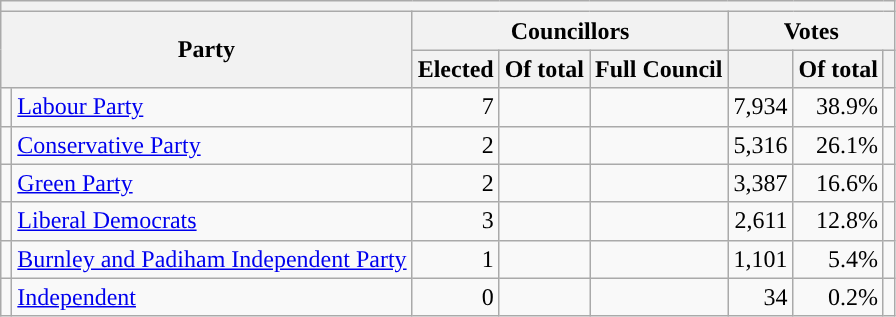<table class="wikitable sortable" style="text-align:center;">
<tr>
<th colspan="9"></th>
</tr>
<tr>
<th colspan="2" rowspan="2">Party</th>
<th colspan="3">Councillors</th>
<th colspan="3">Votes</th>
</tr>
<tr>
<th>Elected</th>
<th>Of total</th>
<th class="unsortable">Full Council</th>
<th></th>
<th>Of total</th>
<th class="unsortable"></th>
</tr>
<tr>
<td style="background:"></td>
<td style="text-align:left;"><a href='#'>Labour Party</a></td>
<td style="text-align:right;">7</td>
<td style="text-align:right;"></td>
<td data-sort-value=""></td>
<td style="text-align:right;">7,934</td>
<td style="text-align:right;">38.9%</td>
<td></td>
</tr>
<tr>
<td style="background:"></td>
<td style="text-align:left;"><a href='#'>Conservative Party</a></td>
<td style="text-align:right;">2</td>
<td style="text-align:right;"></td>
<td data-sort-value=""></td>
<td style="text-align:right;">5,316</td>
<td style="text-align:right;">26.1%</td>
<td></td>
</tr>
<tr>
<td style="background:"></td>
<td style="text-align:left;"><a href='#'>Green Party</a></td>
<td style="text-align:right;">2</td>
<td style="text-align:right;"></td>
<td data-sort-value=""></td>
<td style="text-align:right;">3,387</td>
<td style="text-align:right;">16.6%</td>
<td></td>
</tr>
<tr>
<td style="background:"></td>
<td style="text-align:left;"><a href='#'>Liberal Democrats</a></td>
<td style="text-align:right;">3</td>
<td style="text-align:right;"></td>
<td data-sort-value=""></td>
<td style="text-align:right;">2,611</td>
<td style="text-align:right;">12.8%</td>
<td></td>
</tr>
<tr>
<td style="background:"></td>
<td style="text-align:left;"><a href='#'>Burnley and Padiham Independent Party</a></td>
<td style="text-align:right;">1</td>
<td style="text-align:right;"></td>
<td data-sort-value=""></td>
<td style="text-align:right;">1,101</td>
<td style="text-align:right;">5.4%</td>
<td></td>
</tr>
<tr>
<td style="background:"></td>
<td style="text-align:left;"><a href='#'>Independent</a></td>
<td style="text-align:right;">0</td>
<td style="text-align:right;"></td>
<td data-sort-value=""></td>
<td style="text-align:right;">34</td>
<td style="text-align:right;">0.2%</td>
<td></td>
</tr>
</table>
